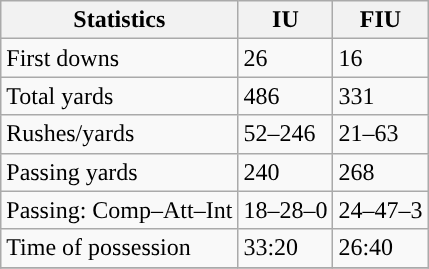<table class="wikitable" style="float: left;">
<tr>
<th>Statistics</th>
<th>IU</th>
<th>FIU</th>
</tr>
<tr>
<td>First downs</td>
<td>26</td>
<td>16</td>
</tr>
<tr>
<td>Total yards</td>
<td>486</td>
<td>331</td>
</tr>
<tr>
<td>Rushes/yards</td>
<td>52–246</td>
<td>21–63</td>
</tr>
<tr>
<td>Passing yards</td>
<td>240</td>
<td>268</td>
</tr>
<tr>
<td>Passing: Comp–Att–Int</td>
<td>18–28–0</td>
<td>24–47–3</td>
</tr>
<tr>
<td>Time of possession</td>
<td>33:20</td>
<td>26:40</td>
</tr>
<tr>
</tr>
</table>
